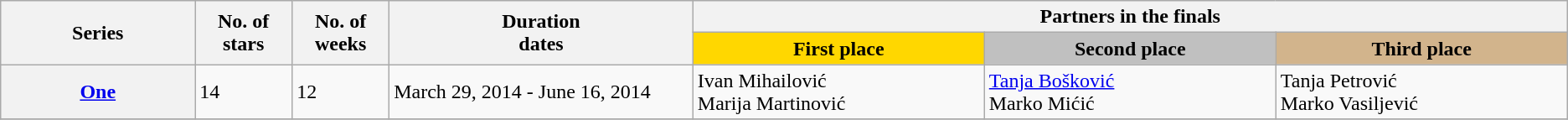<table class="wikitable" style="white-space:nowrap; font-size:100%;">
<tr>
<th style="width:10%;" rowspan="2">Series</th>
<th style="width:5%;" rowspan="2">No. of<br>stars</th>
<th style="width:5%;" rowspan="2">No. of<br>weeks</th>
<th style="width:10%;" rowspan="2">Duration <br>dates</th>
<th style="width:45%;" colspan="3">Partners in the finals</th>
</tr>
<tr>
<th style="width:15%; background:gold;">First place</th>
<th style="width:15%; background:silver;">Second place</th>
<th style="width:15%; background:tan;">Third place</th>
</tr>
<tr>
<th scope="row"><a href='#'>One</a></th>
<td>14</td>
<td>12</td>
<td>March 29, 2014 - June 16, 2014</td>
<td>Ivan Mihailović <br> Marija Martinović</td>
<td><a href='#'>Tanja Bošković</a> <br> Marko Mićić</td>
<td>Tanja Petrović <br> Marko Vasiljević</td>
</tr>
<tr>
</tr>
</table>
